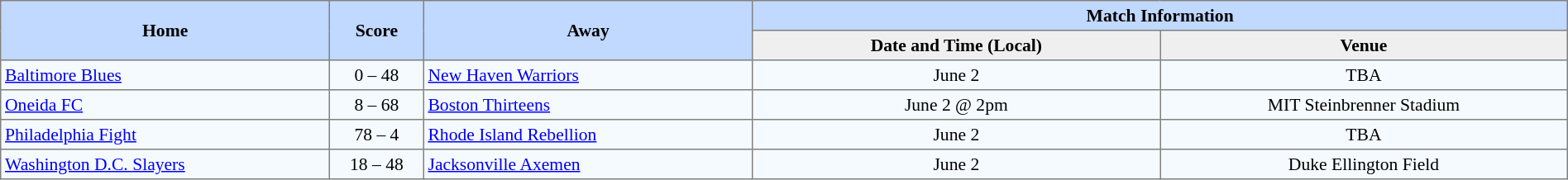<table border="1" cellpadding="3" cellspacing="0" style="border-collapse:collapse; font-size:90%; width:100%">
<tr style="background:#c1d8ff;">
<th rowspan="2" style="width:21%;">Home</th>
<th rowspan="2" style="width:6%;">Score</th>
<th rowspan="2" style="width:21%;">Away</th>
<th colspan=6>Match Information</th>
</tr>
<tr style="background:#efefef;">
<th width=26%>Date and Time (Local)</th>
<th width=26%>Venue</th>
</tr>
<tr style="text-align:center; background:#f5faff;">
<td align=left> <a href='#'>Baltimore Blues</a></td>
<td>0 – 48</td>
<td align=left> <a href='#'>New Haven Warriors</a></td>
<td>June 2</td>
<td>TBA</td>
</tr>
<tr style="text-align:center; background:#f5faff;">
<td align=left> <a href='#'>Oneida FC</a></td>
<td>8 – 68</td>
<td align=left> <a href='#'>Boston Thirteens</a></td>
<td>June 2 @ 2pm</td>
<td>MIT Steinbrenner Stadium</td>
</tr>
<tr style="text-align:center; background:#f5faff;">
<td align=left> <a href='#'>Philadelphia Fight</a></td>
<td>78 – 4</td>
<td align=left> <a href='#'>Rhode Island Rebellion</a></td>
<td>June 2</td>
<td>TBA</td>
</tr>
<tr style="text-align:center; background:#f5faff;">
<td align=left> <a href='#'>Washington D.C. Slayers</a></td>
<td>18 – 48</td>
<td align=left> <a href='#'>Jacksonville Axemen</a></td>
<td>June 2</td>
<td>Duke Ellington Field</td>
</tr>
</table>
